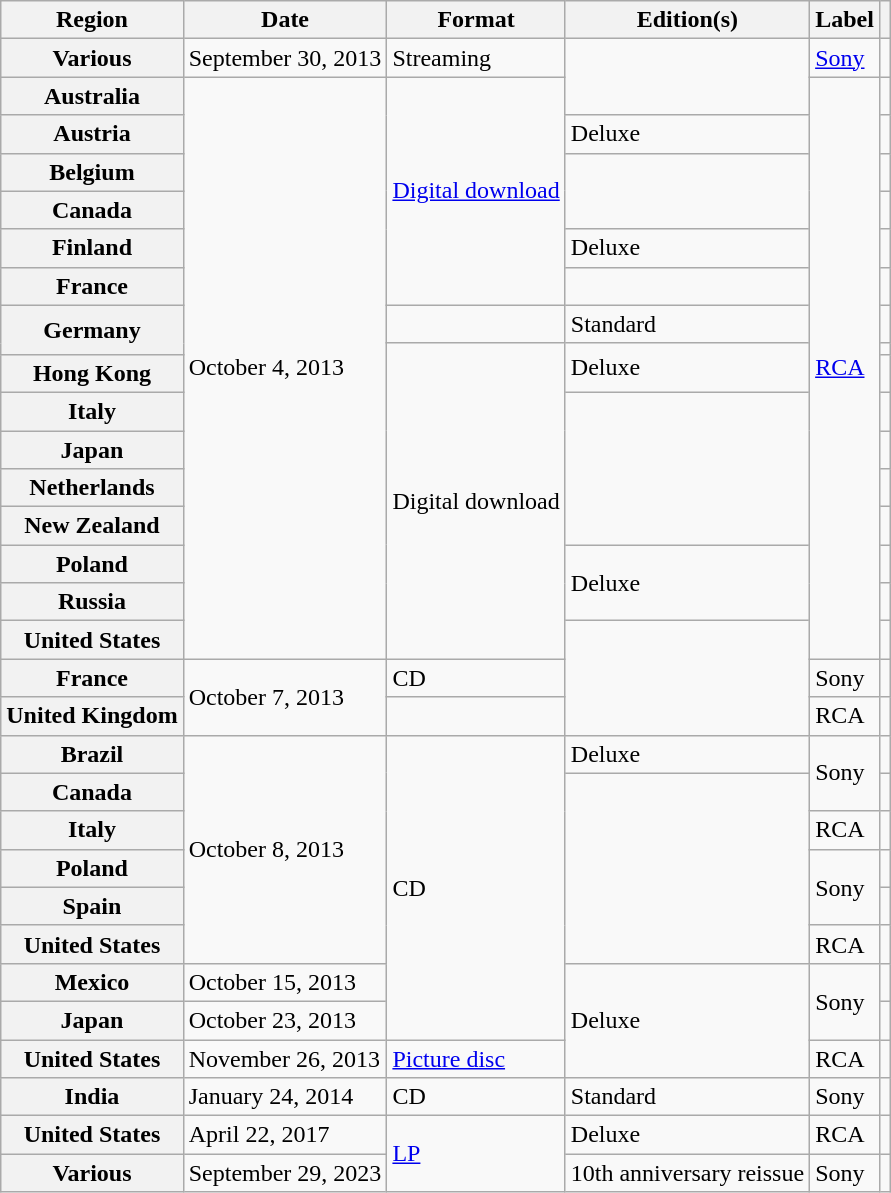<table class="wikitable plainrowheaders">
<tr>
<th scope="col">Region</th>
<th scope="col">Date</th>
<th scope="col">Format</th>
<th scope="col">Edition(s)</th>
<th scope="col">Label</th>
<th scope="col"></th>
</tr>
<tr>
<th scope="row">Various</th>
<td>September 30, 2013</td>
<td>Streaming</td>
<td rowspan="2"></td>
<td><a href='#'>Sony</a></td>
<td align="center"></td>
</tr>
<tr>
<th scope="row">Australia</th>
<td rowspan="16">October 4, 2013</td>
<td rowspan="6"><a href='#'>Digital download</a></td>
<td rowspan="16"><a href='#'>RCA</a></td>
<td align="center"></td>
</tr>
<tr>
<th scope="row">Austria</th>
<td>Deluxe</td>
<td align="center"></td>
</tr>
<tr>
<th scope="row">Belgium</th>
<td rowspan="2"></td>
<td align="center"></td>
</tr>
<tr>
<th scope="row">Canada</th>
<td align="center"></td>
</tr>
<tr>
<th scope="row">Finland</th>
<td>Deluxe</td>
<td align="center"></td>
</tr>
<tr>
<th scope="row">France</th>
<td></td>
<td align="center"></td>
</tr>
<tr>
<th rowspan="2" scope="row">Germany</th>
<td></td>
<td>Standard</td>
<td align="center"></td>
</tr>
<tr>
<td rowspan="9">Digital download</td>
<td rowspan="2">Deluxe</td>
<td align="center"></td>
</tr>
<tr>
<th scope="row">Hong Kong</th>
<td align="center"></td>
</tr>
<tr>
<th scope="row">Italy</th>
<td rowspan="4"></td>
<td align="center"></td>
</tr>
<tr>
<th scope="row">Japan</th>
<td align="center"></td>
</tr>
<tr>
<th scope="row">Netherlands</th>
<td align="center"></td>
</tr>
<tr>
<th scope="row">New Zealand</th>
<td align="center"></td>
</tr>
<tr>
<th scope="row">Poland</th>
<td rowspan="2">Deluxe</td>
<td align="center"></td>
</tr>
<tr>
<th scope="row">Russia</th>
<td align="center"></td>
</tr>
<tr>
<th scope="row">United States</th>
<td rowspan="3"></td>
<td align="center"></td>
</tr>
<tr>
<th scope="row">France</th>
<td rowspan="2">October 7, 2013</td>
<td>CD</td>
<td>Sony</td>
<td align="center"></td>
</tr>
<tr>
<th scope="row">United Kingdom</th>
<td></td>
<td>RCA</td>
<td align="center"></td>
</tr>
<tr>
<th scope="row">Brazil</th>
<td rowspan="6">October 8, 2013</td>
<td rowspan="8">CD</td>
<td>Deluxe</td>
<td rowspan="2">Sony</td>
<td align="center"></td>
</tr>
<tr>
<th scope="row">Canada</th>
<td rowspan="5"></td>
<td align="center"></td>
</tr>
<tr>
<th scope="row">Italy</th>
<td>RCA</td>
<td align="center"></td>
</tr>
<tr>
<th scope="row">Poland</th>
<td rowspan="2">Sony</td>
<td align="center"></td>
</tr>
<tr>
<th scope="row">Spain</th>
<td align="center"></td>
</tr>
<tr>
<th scope="row">United States</th>
<td>RCA</td>
<td align="center"></td>
</tr>
<tr>
<th scope="row">Mexico</th>
<td>October 15, 2013</td>
<td rowspan="3">Deluxe</td>
<td rowspan="2">Sony</td>
<td align="center"></td>
</tr>
<tr>
<th scope="row">Japan</th>
<td>October 23, 2013</td>
<td align="center"></td>
</tr>
<tr>
<th scope="row">United States</th>
<td>November 26, 2013</td>
<td><a href='#'>Picture disc</a></td>
<td>RCA</td>
<td align="center"></td>
</tr>
<tr>
<th scope="row">India</th>
<td>January 24, 2014</td>
<td>CD</td>
<td>Standard</td>
<td>Sony</td>
<td align="center"></td>
</tr>
<tr>
<th scope="row">United States</th>
<td>April 22, 2017</td>
<td rowspan="2"><a href='#'>LP</a></td>
<td>Deluxe</td>
<td>RCA</td>
<td align="center"></td>
</tr>
<tr>
<th scope="row">Various</th>
<td>September 29, 2023</td>
<td>10th anniversary reissue</td>
<td>Sony</td>
<td align="center"></td>
</tr>
</table>
